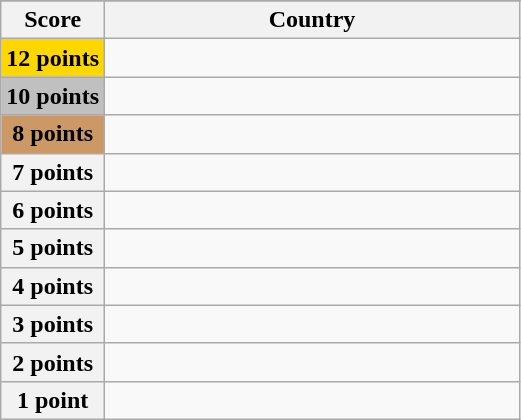<table class="wikitable">
<tr>
</tr>
<tr>
<th scope="col" width="20%">Score</th>
<th scope="col">Country</th>
</tr>
<tr>
<th scope="row" style="background:gold">12 points</th>
<td></td>
</tr>
<tr>
<th scope="row" style="background:silver">10 points</th>
<td></td>
</tr>
<tr>
<th scope="row" style="background:#CC9966">8 points</th>
<td></td>
</tr>
<tr>
<th scope="row">7 points</th>
<td></td>
</tr>
<tr>
<th scope="row">6 points</th>
<td></td>
</tr>
<tr>
<th scope="row">5 points</th>
<td></td>
</tr>
<tr>
<th scope="row">4 points</th>
<td></td>
</tr>
<tr>
<th scope="row">3 points</th>
<td></td>
</tr>
<tr>
<th scope="row">2 points</th>
<td></td>
</tr>
<tr>
<th scope="row">1 point</th>
<td></td>
</tr>
</table>
